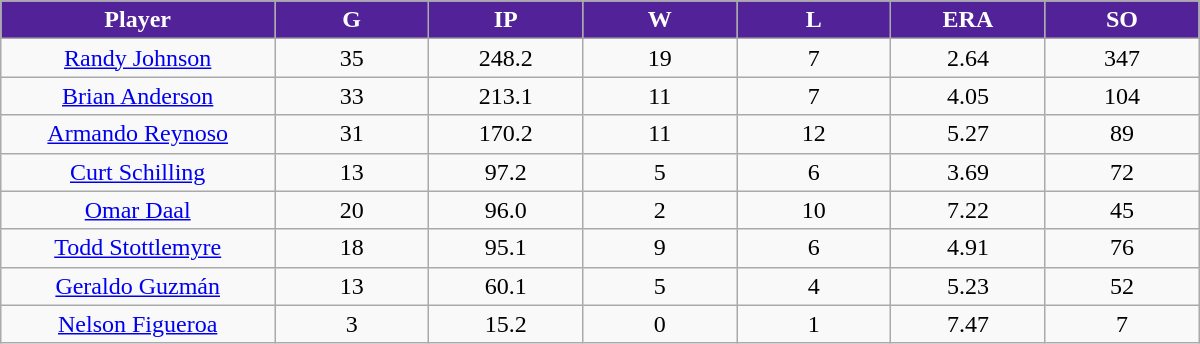<table class="wikitable sortable">
<tr>
<th style="background:#522398;color:white;" width="16%">Player</th>
<th style="background:#522398;color:white;" width="9%">G</th>
<th style="background:#522398;color:white;" width="9%">IP</th>
<th style="background:#522398;color:white;" width="9%">W</th>
<th style="background:#522398;color:white;" width="9%">L</th>
<th style="background:#522398;color:white;" width="9%">ERA</th>
<th style="background:#522398;color:white;" width="9%">SO</th>
</tr>
<tr align="center">
<td><a href='#'>Randy Johnson</a></td>
<td>35</td>
<td>248.2</td>
<td>19</td>
<td>7</td>
<td>2.64</td>
<td>347</td>
</tr>
<tr align="center">
<td><a href='#'>Brian Anderson</a></td>
<td>33</td>
<td>213.1</td>
<td>11</td>
<td>7</td>
<td>4.05</td>
<td>104</td>
</tr>
<tr align="center">
<td><a href='#'>Armando Reynoso</a></td>
<td>31</td>
<td>170.2</td>
<td>11</td>
<td>12</td>
<td>5.27</td>
<td>89</td>
</tr>
<tr align="center">
<td><a href='#'>Curt Schilling</a></td>
<td>13</td>
<td>97.2</td>
<td>5</td>
<td>6</td>
<td>3.69</td>
<td>72</td>
</tr>
<tr align="center">
<td><a href='#'>Omar Daal</a></td>
<td>20</td>
<td>96.0</td>
<td>2</td>
<td>10</td>
<td>7.22</td>
<td>45</td>
</tr>
<tr align="center">
<td><a href='#'>Todd Stottlemyre</a></td>
<td>18</td>
<td>95.1</td>
<td>9</td>
<td>6</td>
<td>4.91</td>
<td>76</td>
</tr>
<tr align=center>
<td><a href='#'>Geraldo Guzmán</a></td>
<td>13</td>
<td>60.1</td>
<td>5</td>
<td>4</td>
<td>5.23</td>
<td>52</td>
</tr>
<tr align=center>
<td><a href='#'>Nelson Figueroa</a></td>
<td>3</td>
<td>15.2</td>
<td>0</td>
<td>1</td>
<td>7.47</td>
<td>7</td>
</tr>
</table>
